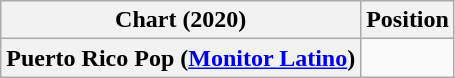<table class="wikitable plainrowheaders sortable" style="text-align:center">
<tr>
<th scope="col">Chart (2020)</th>
<th scope="col">Position</th>
</tr>
<tr>
<th scope="row">Puerto Rico Pop (<a href='#'>Monitor Latino</a>)</th>
<td></td>
</tr>
</table>
